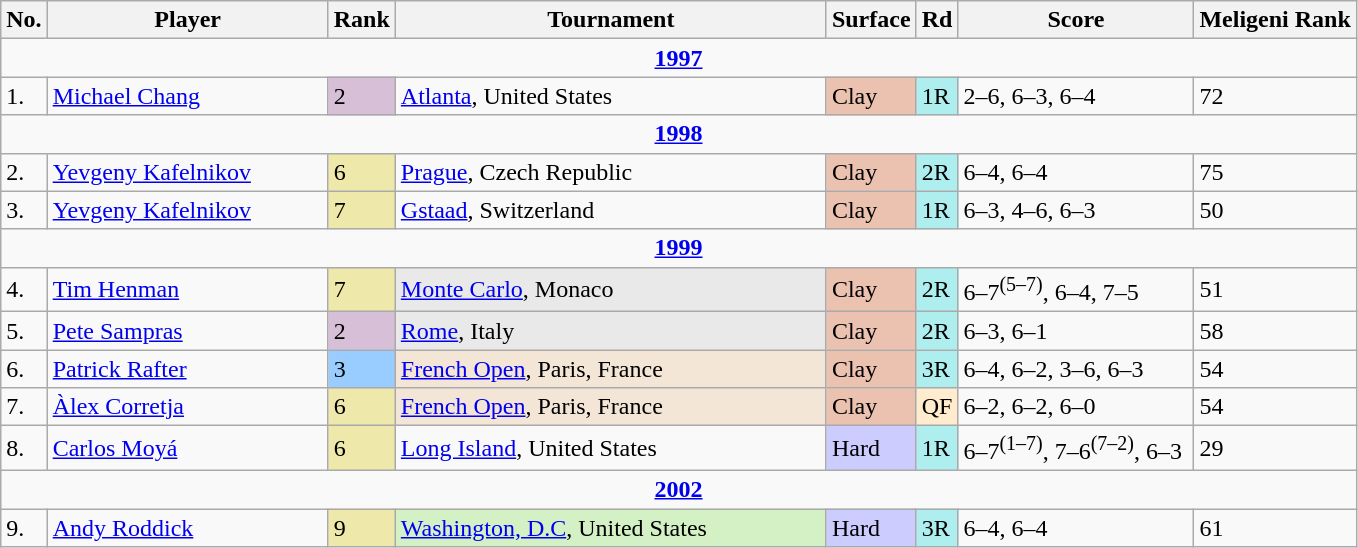<table class="wikitable">
<tr>
<th>No.</th>
<th width=180>Player</th>
<th>Rank</th>
<th width=280>Tournament</th>
<th>Surface</th>
<th>Rd</th>
<th width=150>Score</th>
<th>Meligeni Rank</th>
</tr>
<tr>
<td colspan=8 style=text-align:center><strong><a href='#'>1997</a></strong></td>
</tr>
<tr>
<td>1.</td>
<td> <a href='#'>Michael Chang</a></td>
<td bgcolor=thistle>2</td>
<td><a href='#'>Atlanta</a>, United States</td>
<td bgcolor=EBC2AF>Clay</td>
<td bgcolor=afeeee>1R</td>
<td>2–6, 6–3, 6–4</td>
<td>72</td>
</tr>
<tr>
<td colspan=8 style=text-align:center><strong><a href='#'>1998</a></strong></td>
</tr>
<tr>
<td>2.</td>
<td> <a href='#'>Yevgeny Kafelnikov</a></td>
<td bgcolor=EEE8AA>6</td>
<td><a href='#'>Prague</a>, Czech Republic</td>
<td bgcolor=EBC2AF>Clay</td>
<td bgcolor=afeeee>2R</td>
<td>6–4, 6–4</td>
<td>75</td>
</tr>
<tr>
<td>3.</td>
<td> <a href='#'>Yevgeny Kafelnikov</a></td>
<td bgcolor=EEE8AA>7</td>
<td><a href='#'>Gstaad</a>, Switzerland</td>
<td bgcolor=EBC2AF>Clay</td>
<td bgcolor=afeeee>1R</td>
<td>6–3, 4–6, 6–3</td>
<td>50</td>
</tr>
<tr>
<td colspan=8 style=text-align:center><strong><a href='#'>1999</a></strong></td>
</tr>
<tr>
<td>4.</td>
<td> <a href='#'>Tim Henman</a></td>
<td bgcolor=EEE8AA>7</td>
<td bgcolor=e9e9e9><a href='#'>Monte Carlo</a>, Monaco</td>
<td bgcolor=EBC2AF>Clay</td>
<td bgcolor=afeeee>2R</td>
<td>6–7<sup>(5–7)</sup>, 6–4, 7–5</td>
<td>51</td>
</tr>
<tr>
<td>5.</td>
<td> <a href='#'>Pete Sampras</a></td>
<td bgcolor=thistle>2</td>
<td bgcolor=e9e9e9><a href='#'>Rome</a>, Italy</td>
<td bgcolor=EBC2AF>Clay</td>
<td bgcolor=afeeee>2R</td>
<td>6–3, 6–1</td>
<td>58</td>
</tr>
<tr>
<td>6.</td>
<td> <a href='#'>Patrick Rafter</a></td>
<td bgcolor=99ccff>3</td>
<td bgcolor=f3e6d7><a href='#'>French Open</a>, Paris, France</td>
<td bgcolor=EBC2AF>Clay</td>
<td bgcolor=afeeee>3R</td>
<td>6–4, 6–2, 3–6, 6–3</td>
<td>54</td>
</tr>
<tr>
<td>7.</td>
<td> <a href='#'>Àlex Corretja</a></td>
<td bgcolor=EEE8AA>6</td>
<td bgcolor=f3e6d7><a href='#'>French Open</a>, Paris, France</td>
<td bgcolor=EBC2AF>Clay</td>
<td bgcolor=ffebcd>QF</td>
<td>6–2, 6–2, 6–0</td>
<td>54</td>
</tr>
<tr>
<td>8.</td>
<td> <a href='#'>Carlos Moyá</a></td>
<td bgcolor=EEE8AA>6</td>
<td><a href='#'>Long Island</a>, United States</td>
<td bgcolor=CCCCFF>Hard</td>
<td bgcolor=afeeee>1R</td>
<td>6–7<sup>(1–7)</sup>, 7–6<sup>(7–2)</sup>, 6–3</td>
<td>29</td>
</tr>
<tr>
<td colspan=8 style=text-align:center><strong><a href='#'>2002</a></strong></td>
</tr>
<tr>
<td>9.</td>
<td> <a href='#'>Andy Roddick</a></td>
<td bgcolor=EEE8AA>9</td>
<td bgcolor=d4f1c5><a href='#'>Washington, D.C</a>, United States</td>
<td bgcolor=CCCCFF>Hard</td>
<td bgcolor=afeeee>3R</td>
<td>6–4, 6–4</td>
<td>61</td>
</tr>
</table>
